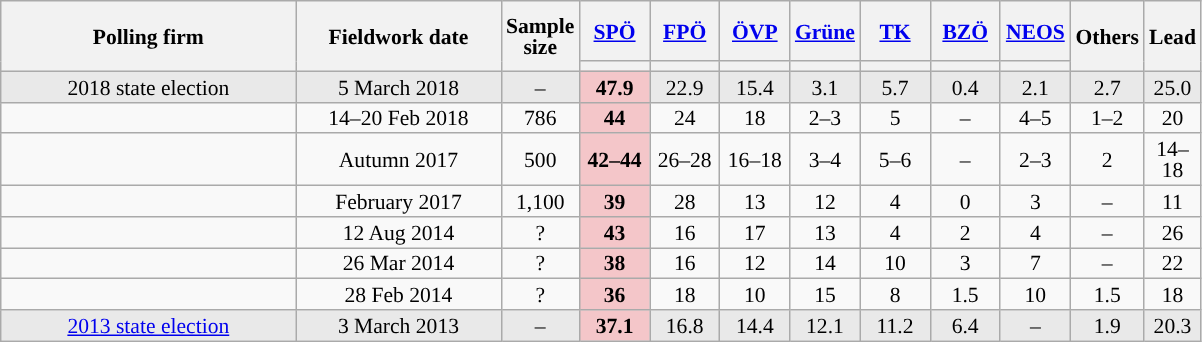<table class="wikitable sortable" style="text-align:center;font-size:90%;line-height:14px;">
<tr style="height:40px;">
<th style="width:190px;" rowspan="2">Polling firm</th>
<th style="width:130px;" rowspan="2">Fieldwork date</th>
<th style="width:35px;" rowspan="2">Sample<br>size</th>
<th class="unsortable" style="width:40px;"><a href='#'>SPÖ</a></th>
<th class="unsortable" style="width:40px;"><a href='#'>FPÖ</a></th>
<th class="unsortable" style="width:40px;"><a href='#'>ÖVP</a></th>
<th class="unsortable" style="width:40px;"><a href='#'>Grüne</a></th>
<th class="unsortable" style="width:40px;"><a href='#'>TK</a></th>
<th class="unsortable" style="width:40px;"><a href='#'>BZÖ</a></th>
<th class="unsortable" style="width:40px;"><a href='#'>NEOS</a></th>
<th class="unsortable" style="width:40px;" rowspan="2">Others</th>
<th style="width:30px;" rowspan="2">Lead</th>
</tr>
<tr>
<th style="background:"></th>
<th style="background:"></th>
<th style="background:"></th>
<th style="background:"></th>
<th style="background:"></th>
<th style="background:"></th>
<th style="background:"></th>
</tr>
<tr style="background:#E9E9E9;">
<td>2018 state election</td>
<td data-sort-value="2018-03-05">5 March 2018</td>
<td>–</td>
<td style="background:#F4C6C9;"><strong>47.9</strong></td>
<td>22.9</td>
<td>15.4</td>
<td>3.1</td>
<td>5.7</td>
<td>0.4</td>
<td>2.1</td>
<td>2.7</td>
<td style="background:">25.0</td>
</tr>
<tr>
<td></td>
<td data-sort-value="2018-02-22">14–20 Feb 2018</td>
<td>786</td>
<td style="background:#F4C6C9;"><strong>44</strong></td>
<td>24</td>
<td>18</td>
<td>2–3</td>
<td>5</td>
<td>–</td>
<td>4–5</td>
<td>1–2</td>
<td style="background:">20</td>
</tr>
<tr>
<td></td>
<td data-sort-value="2018-02-05">Autumn 2017</td>
<td>500</td>
<td style="background:#F4C6C9;"><strong>42–44</strong></td>
<td>26–28</td>
<td>16–18</td>
<td>3–4</td>
<td>5–6</td>
<td>–</td>
<td>2–3</td>
<td>2</td>
<td style="background:">14–18</td>
</tr>
<tr>
<td></td>
<td data-sort-value="2017-05-06">February 2017</td>
<td>1,100</td>
<td style="background:#F4C6C9;"><strong>39</strong></td>
<td>28</td>
<td>13</td>
<td>12</td>
<td>4</td>
<td>0</td>
<td>3</td>
<td>–</td>
<td style="background:">11</td>
</tr>
<tr>
<td></td>
<td data-sort-value="2014-08-12">12 Aug 2014</td>
<td>?</td>
<td style="background:#F4C6C9;"><strong>43</strong></td>
<td>16</td>
<td>17</td>
<td>13</td>
<td>4</td>
<td>2</td>
<td>4</td>
<td>–</td>
<td style="background:">26</td>
</tr>
<tr>
<td></td>
<td data-sort-value="2014-03-26">26 Mar 2014</td>
<td>?</td>
<td style="background:#F4C6C9;"><strong>38</strong></td>
<td>16</td>
<td>12</td>
<td>14</td>
<td>10</td>
<td>3</td>
<td>7</td>
<td>–</td>
<td style="background:">22</td>
</tr>
<tr>
<td></td>
<td data-sort-value="2014-02-28">28 Feb 2014</td>
<td>?</td>
<td style="background:#F4C6C9;"><strong>36</strong></td>
<td>18</td>
<td>10</td>
<td>15</td>
<td>8</td>
<td>1.5</td>
<td>10</td>
<td>1.5</td>
<td style="background:">18</td>
</tr>
<tr style="background:#E9E9E9;">
<td><a href='#'>2013 state election</a></td>
<td data-sort-value="2013-03-03">3 March 2013</td>
<td>–</td>
<td style="background:#F4C6C9;"><strong>37.1</strong></td>
<td>16.8</td>
<td>14.4</td>
<td>12.1</td>
<td>11.2</td>
<td>6.4</td>
<td>–</td>
<td>1.9</td>
<td style="background:">20.3</td>
</tr>
</table>
